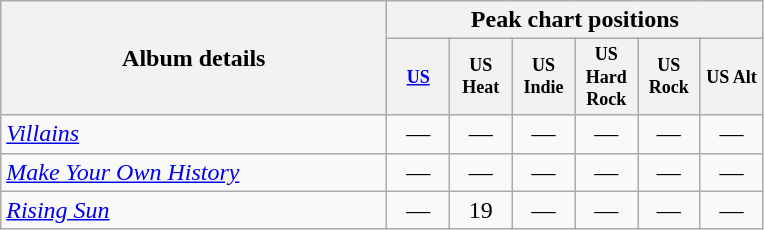<table class="wikitable" style="text-align:center;">
<tr>
<th rowspan =  2 width = 250>Album details</th>
<th colspan =  6>Peak chart positions</th>
</tr>
<tr>
<th style = "width:3em;font-size:75%"><a href='#'>US</a></th>
<th style = "width:3em;font-size:75%">US Heat</th>
<th style = "width:3em;font-size:75%">US Indie</th>
<th style = "width:3em;font-size:75%">US Hard Rock</th>
<th style = "width:3em;font-size:75%">US Rock</th>
<th style = "width:3em;font-size:75%">US Alt</th>
</tr>
<tr>
<td align=left><em><a href='#'>Villains</a></em><br></td>
<td>—</td>
<td>—</td>
<td>—</td>
<td>—</td>
<td>—</td>
<td>—</td>
</tr>
<tr>
<td align=left><em><a href='#'>Make Your Own History</a></em><br></td>
<td>—</td>
<td>—</td>
<td>—</td>
<td>—</td>
<td>—</td>
<td>—</td>
</tr>
<tr>
<td align=left><em><a href='#'>Rising Sun</a></em><br></td>
<td>—</td>
<td>19</td>
<td>—</td>
<td>—</td>
<td>—</td>
<td>—</td>
</tr>
</table>
